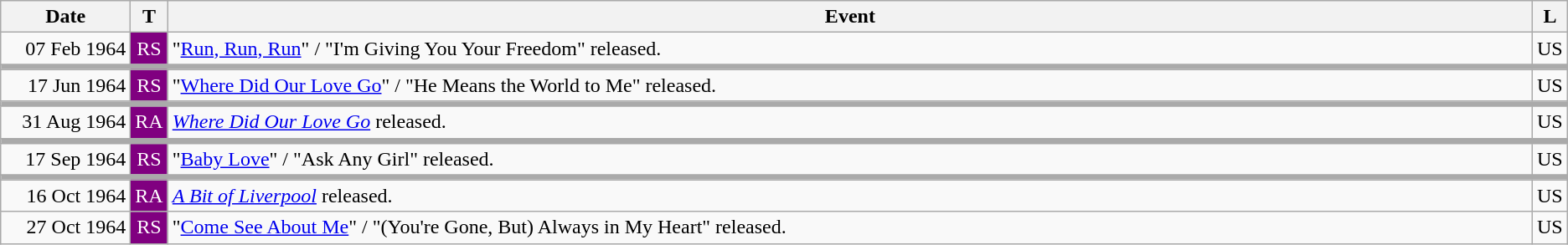<table class="wikitable" style="text-align: center">
<tr>
<th style="width:12ch">Date</th>
<th style="width:1%">T</th>
<th>Event</th>
<th style="width:2%">L</th>
</tr>
<tr>
<td style="text-align: right">07 Feb 1964</td>
<td style="background:purple; color: white">RS</td>
<td style="text-align:left;">"<a href='#'>Run, Run, Run</a>" / "I'm Giving You Your Freedom" released.</td>
<td>US</td>
</tr>
<tr>
<td colspan="6" style="background: #aaa; height: 3px; padding: 0 !important"></td>
</tr>
<tr>
<td style="text-align: right">17 Jun 1964</td>
<td style="background:purple; color: white">RS</td>
<td style="text-align:left;">"<a href='#'>Where Did Our Love Go</a>" / "He Means the World to Me" released.</td>
<td>US</td>
</tr>
<tr>
<td colspan="6" style="background: #aaa; height: 3px; padding: 0 !important"></td>
</tr>
<tr>
<td style="text-align: right">31 Aug 1964</td>
<td style="background:purple; color: white">RA</td>
<td style="text-align:left;"><em><a href='#'>Where Did Our Love Go</a></em> released.</td>
<td>US</td>
</tr>
<tr>
<td colspan="6" style="background: #aaa; height: 3px; padding: 0 !important"></td>
</tr>
<tr>
<td style="text-align: right">17 Sep 1964</td>
<td style="background:purple; color: white">RS</td>
<td style="text-align:left;">"<a href='#'>Baby Love</a>" / "Ask Any Girl" released.</td>
<td>US</td>
</tr>
<tr>
<td colspan="6" style="background: #aaa; height: 3px; padding: 0 !important"></td>
</tr>
<tr>
<td style="text-align: right">16 Oct 1964</td>
<td style="background:purple; color: white">RA</td>
<td style="text-align:left;"><em><a href='#'>A Bit of Liverpool</a></em> released.</td>
<td>US</td>
</tr>
<tr>
<td style="text-align: right">27 Oct 1964</td>
<td style="background:purple; color: white">RS</td>
<td style="text-align:left;">"<a href='#'>Come See About Me</a>" / "(You're Gone, But) Always in My Heart" released.</td>
<td>US</td>
</tr>
</table>
